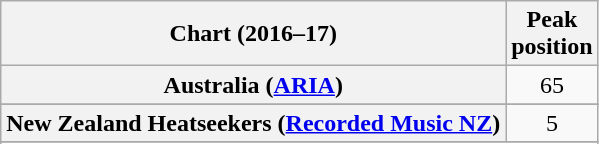<table class="wikitable sortable plainrowheaders" style="text-align:center">
<tr>
<th scope="col">Chart (2016–17)</th>
<th scope="col">Peak<br> position</th>
</tr>
<tr>
<th scope="row">Australia (<a href='#'>ARIA</a>)</th>
<td>65</td>
</tr>
<tr>
</tr>
<tr>
</tr>
<tr>
<th scope="row">New Zealand Heatseekers (<a href='#'>Recorded Music NZ</a>)</th>
<td>5</td>
</tr>
<tr>
</tr>
<tr>
</tr>
<tr>
</tr>
<tr>
</tr>
<tr>
</tr>
<tr>
</tr>
<tr>
</tr>
</table>
